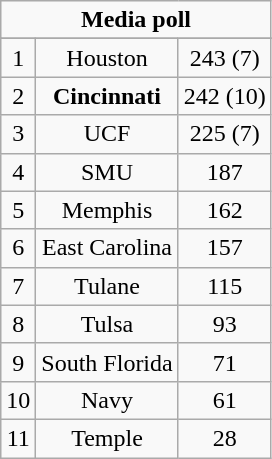<table class="wikitable">
<tr align="center">
<td align="center" Colspan="3"><strong>Media poll</strong></td>
</tr>
<tr align="center">
</tr>
<tr align="center">
<td>1</td>
<td>Houston</td>
<td>243 (7)</td>
</tr>
<tr align="center">
<td>2</td>
<td><strong>Cincinnati</strong></td>
<td>242 (10)</td>
</tr>
<tr align="center">
<td>3</td>
<td>UCF</td>
<td>225 (7)</td>
</tr>
<tr align="center">
<td>4</td>
<td>SMU</td>
<td>187</td>
</tr>
<tr align="center">
<td>5</td>
<td>Memphis</td>
<td>162</td>
</tr>
<tr align="center">
<td>6</td>
<td>East Carolina</td>
<td>157</td>
</tr>
<tr align="center">
<td>7</td>
<td>Tulane</td>
<td>115</td>
</tr>
<tr align="center">
<td>8</td>
<td>Tulsa</td>
<td>93</td>
</tr>
<tr align="center">
<td>9</td>
<td>South Florida</td>
<td>71</td>
</tr>
<tr align="center">
<td>10</td>
<td>Navy</td>
<td>61</td>
</tr>
<tr align="center">
<td>11</td>
<td>Temple</td>
<td>28</td>
</tr>
</table>
